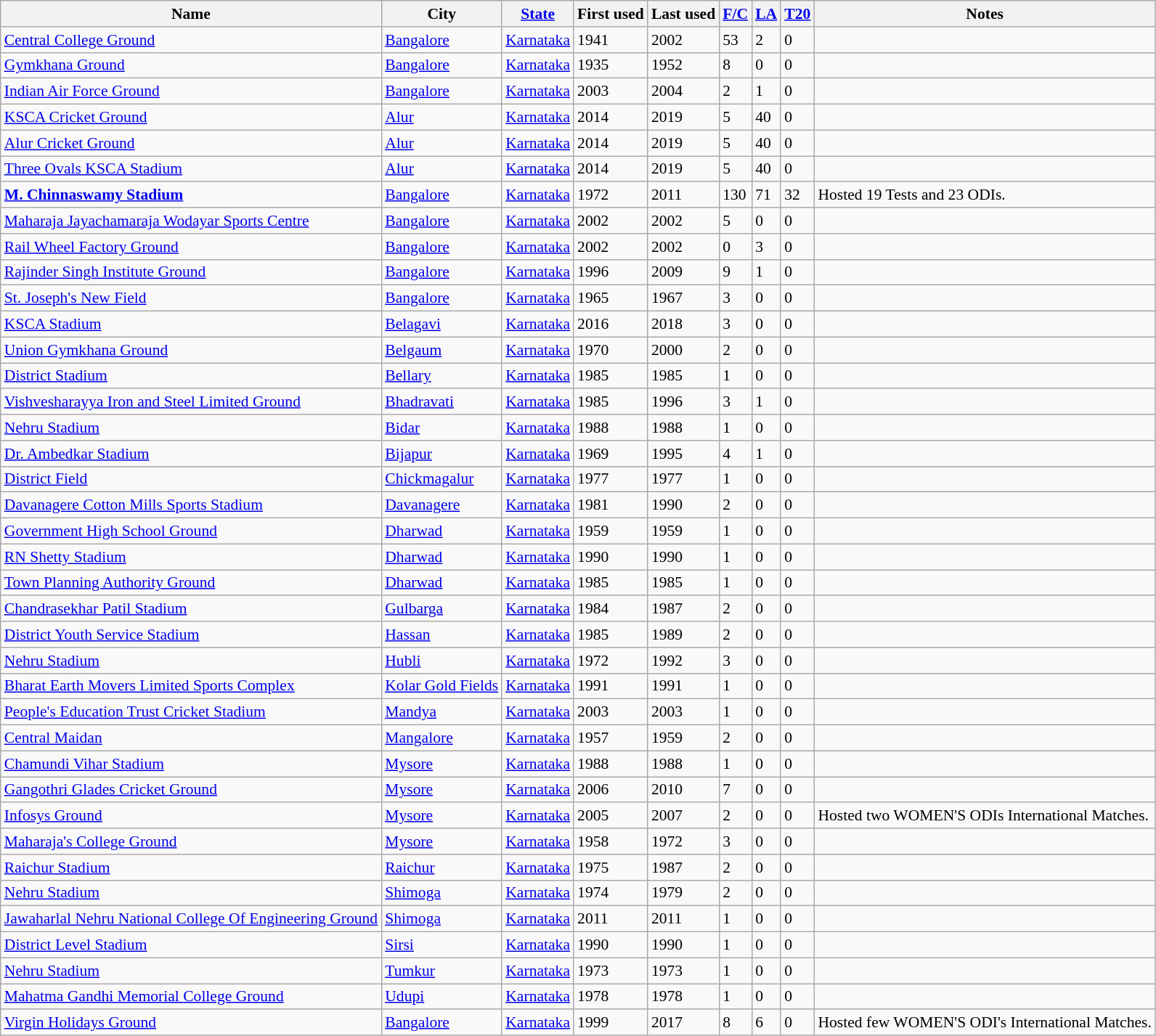<table class="wikitable sortable collapsible static-row-numbers" style="font-size: 90%">
<tr>
<th>Name</th>
<th>City</th>
<th><a href='#'>State</a></th>
<th>First used</th>
<th>Last used</th>
<th><a href='#'>F/C</a></th>
<th><a href='#'>LA</a></th>
<th><a href='#'>T20</a></th>
<th>Notes</th>
</tr>
<tr>
<td><a href='#'>Central College Ground</a></td>
<td><a href='#'>Bangalore</a></td>
<td><a href='#'>Karnataka</a></td>
<td>1941</td>
<td>2002</td>
<td>53</td>
<td>2</td>
<td>0</td>
<td></td>
</tr>
<tr>
<td><a href='#'>Gymkhana Ground</a></td>
<td><a href='#'>Bangalore</a></td>
<td><a href='#'>Karnataka</a></td>
<td>1935</td>
<td>1952</td>
<td>8</td>
<td>0</td>
<td>0</td>
<td></td>
</tr>
<tr>
<td><a href='#'>Indian Air Force Ground</a></td>
<td><a href='#'>Bangalore</a></td>
<td><a href='#'>Karnataka</a></td>
<td>2003</td>
<td>2004</td>
<td>2</td>
<td>1</td>
<td>0</td>
<td></td>
</tr>
<tr>
<td><a href='#'>KSCA Cricket Ground</a></td>
<td><a href='#'>Alur</a></td>
<td><a href='#'>Karnataka</a></td>
<td>2014</td>
<td>2019</td>
<td>5</td>
<td>40</td>
<td>0</td>
<td></td>
</tr>
<tr>
<td><a href='#'>Alur Cricket Ground</a></td>
<td><a href='#'>Alur</a></td>
<td><a href='#'>Karnataka</a></td>
<td>2014</td>
<td>2019</td>
<td>5</td>
<td>40</td>
<td>0</td>
<td></td>
</tr>
<tr>
<td><a href='#'>Three Ovals KSCA Stadium</a></td>
<td><a href='#'>Alur</a></td>
<td><a href='#'>Karnataka</a></td>
<td>2014</td>
<td>2019</td>
<td>5</td>
<td>40</td>
<td>0</td>
<td></td>
</tr>
<tr>
<td><strong><a href='#'>M. Chinnaswamy Stadium</a></strong></td>
<td><a href='#'>Bangalore</a></td>
<td><a href='#'>Karnataka</a></td>
<td>1972</td>
<td>2011</td>
<td>130</td>
<td>71</td>
<td>32</td>
<td>Hosted 19 Tests and 23 ODIs.</td>
</tr>
<tr>
<td><a href='#'>Maharaja Jayachamaraja Wodayar Sports Centre</a></td>
<td><a href='#'>Bangalore</a></td>
<td><a href='#'>Karnataka</a></td>
<td>2002</td>
<td>2002</td>
<td>5</td>
<td>0</td>
<td>0</td>
<td></td>
</tr>
<tr>
<td><a href='#'>Rail Wheel Factory Ground</a></td>
<td><a href='#'>Bangalore</a></td>
<td><a href='#'>Karnataka</a></td>
<td>2002</td>
<td>2002</td>
<td>0</td>
<td>3</td>
<td>0</td>
<td></td>
</tr>
<tr>
<td><a href='#'>Rajinder Singh Institute Ground</a></td>
<td><a href='#'>Bangalore</a></td>
<td><a href='#'>Karnataka</a></td>
<td>1996</td>
<td>2009</td>
<td>9</td>
<td>1</td>
<td>0</td>
<td></td>
</tr>
<tr>
<td><a href='#'>St. Joseph's New Field</a></td>
<td><a href='#'>Bangalore</a></td>
<td><a href='#'>Karnataka</a></td>
<td>1965</td>
<td>1967</td>
<td>3</td>
<td>0</td>
<td>0</td>
<td></td>
</tr>
<tr>
<td><a href='#'>KSCA Stadium</a></td>
<td><a href='#'>Belagavi</a></td>
<td><a href='#'>Karnataka</a></td>
<td>2016</td>
<td>2018</td>
<td>3</td>
<td>0</td>
<td>0</td>
<td></td>
</tr>
<tr>
<td><a href='#'>Union Gymkhana Ground</a></td>
<td><a href='#'>Belgaum</a></td>
<td><a href='#'>Karnataka</a></td>
<td>1970</td>
<td>2000</td>
<td>2</td>
<td>0</td>
<td>0</td>
<td></td>
</tr>
<tr>
<td><a href='#'>District Stadium</a></td>
<td><a href='#'>Bellary</a></td>
<td><a href='#'>Karnataka</a></td>
<td>1985</td>
<td>1985</td>
<td>1</td>
<td>0</td>
<td>0</td>
<td></td>
</tr>
<tr>
<td><a href='#'>Vishvesharayya Iron and Steel Limited Ground</a></td>
<td><a href='#'>Bhadravati</a></td>
<td><a href='#'>Karnataka</a></td>
<td>1985</td>
<td>1996</td>
<td>3</td>
<td>1</td>
<td>0</td>
<td></td>
</tr>
<tr>
<td><a href='#'>Nehru Stadium</a></td>
<td><a href='#'>Bidar</a></td>
<td><a href='#'>Karnataka</a></td>
<td>1988</td>
<td>1988</td>
<td>1</td>
<td>0</td>
<td>0</td>
<td></td>
</tr>
<tr>
<td><a href='#'>Dr. Ambedkar Stadium</a></td>
<td><a href='#'>Bijapur</a></td>
<td><a href='#'>Karnataka</a></td>
<td>1969</td>
<td>1995</td>
<td>4</td>
<td>1</td>
<td>0</td>
<td></td>
</tr>
<tr>
<td><a href='#'>District Field</a></td>
<td><a href='#'>Chickmagalur</a></td>
<td><a href='#'>Karnataka</a></td>
<td>1977</td>
<td>1977</td>
<td>1</td>
<td>0</td>
<td>0</td>
<td></td>
</tr>
<tr>
<td><a href='#'>Davanagere Cotton Mills Sports Stadium</a></td>
<td><a href='#'>Davanagere</a></td>
<td><a href='#'>Karnataka</a></td>
<td>1981</td>
<td>1990</td>
<td>2</td>
<td>0</td>
<td>0</td>
<td></td>
</tr>
<tr>
<td><a href='#'>Government High School Ground</a></td>
<td><a href='#'>Dharwad</a></td>
<td><a href='#'>Karnataka</a></td>
<td>1959</td>
<td>1959</td>
<td>1</td>
<td>0</td>
<td>0</td>
<td></td>
</tr>
<tr>
<td><a href='#'>RN Shetty Stadium</a></td>
<td><a href='#'>Dharwad</a></td>
<td><a href='#'>Karnataka</a></td>
<td>1990</td>
<td>1990</td>
<td>1</td>
<td>0</td>
<td>0</td>
<td></td>
</tr>
<tr>
<td><a href='#'>Town Planning Authority Ground</a></td>
<td><a href='#'>Dharwad</a></td>
<td><a href='#'>Karnataka</a></td>
<td>1985</td>
<td>1985</td>
<td>1</td>
<td>0</td>
<td>0</td>
<td></td>
</tr>
<tr>
<td><a href='#'>Chandrasekhar Patil Stadium</a></td>
<td><a href='#'>Gulbarga</a></td>
<td><a href='#'>Karnataka</a></td>
<td>1984</td>
<td>1987</td>
<td>2</td>
<td>0</td>
<td>0</td>
<td></td>
</tr>
<tr>
<td><a href='#'>District Youth Service Stadium</a></td>
<td><a href='#'>Hassan</a></td>
<td><a href='#'>Karnataka</a></td>
<td>1985</td>
<td>1989</td>
<td>2</td>
<td>0</td>
<td>0</td>
<td></td>
</tr>
<tr>
<td><a href='#'>Nehru Stadium</a></td>
<td><a href='#'>Hubli</a></td>
<td><a href='#'>Karnataka</a></td>
<td>1972</td>
<td>1992</td>
<td>3</td>
<td>0</td>
<td>0</td>
<td></td>
</tr>
<tr>
<td><a href='#'>Bharat Earth Movers Limited Sports Complex</a></td>
<td><a href='#'>Kolar Gold Fields</a></td>
<td><a href='#'>Karnataka</a></td>
<td>1991</td>
<td>1991</td>
<td>1</td>
<td>0</td>
<td>0</td>
<td></td>
</tr>
<tr>
<td><a href='#'>People's Education Trust Cricket Stadium</a></td>
<td><a href='#'>Mandya</a></td>
<td><a href='#'>Karnataka</a></td>
<td>2003</td>
<td>2003</td>
<td>1</td>
<td>0</td>
<td>0</td>
<td></td>
</tr>
<tr>
<td><a href='#'>Central Maidan</a></td>
<td><a href='#'>Mangalore</a></td>
<td><a href='#'>Karnataka</a></td>
<td>1957</td>
<td>1959</td>
<td>2</td>
<td>0</td>
<td>0</td>
<td></td>
</tr>
<tr>
<td><a href='#'>Chamundi Vihar Stadium</a></td>
<td><a href='#'>Mysore</a></td>
<td><a href='#'>Karnataka</a></td>
<td>1988</td>
<td>1988</td>
<td>1</td>
<td>0</td>
<td>0</td>
<td></td>
</tr>
<tr>
<td><a href='#'>Gangothri Glades Cricket Ground</a></td>
<td><a href='#'>Mysore</a></td>
<td><a href='#'>Karnataka</a></td>
<td>2006</td>
<td>2010</td>
<td>7</td>
<td>0</td>
<td>0</td>
<td></td>
</tr>
<tr>
<td><a href='#'>Infosys Ground</a></td>
<td><a href='#'>Mysore</a></td>
<td><a href='#'>Karnataka</a></td>
<td>2005</td>
<td>2007</td>
<td>2</td>
<td>0</td>
<td>0</td>
<td>Hosted two WOMEN'S ODIs International Matches.</td>
</tr>
<tr>
<td><a href='#'>Maharaja's College Ground</a></td>
<td><a href='#'>Mysore</a></td>
<td><a href='#'>Karnataka</a></td>
<td>1958</td>
<td>1972</td>
<td>3</td>
<td>0</td>
<td>0</td>
<td></td>
</tr>
<tr>
<td><a href='#'>Raichur Stadium</a></td>
<td><a href='#'>Raichur</a></td>
<td><a href='#'>Karnataka</a></td>
<td>1975</td>
<td>1987</td>
<td>2</td>
<td>0</td>
<td>0</td>
<td></td>
</tr>
<tr>
<td><a href='#'>Nehru Stadium</a></td>
<td><a href='#'>Shimoga</a></td>
<td><a href='#'>Karnataka</a></td>
<td>1974</td>
<td>1979</td>
<td>2</td>
<td>0</td>
<td>0</td>
<td></td>
</tr>
<tr>
<td><a href='#'>Jawaharlal Nehru National College Of Engineering Ground</a></td>
<td><a href='#'>Shimoga</a></td>
<td><a href='#'>Karnataka</a></td>
<td>2011</td>
<td>2011</td>
<td>1</td>
<td>0</td>
<td>0</td>
<td></td>
</tr>
<tr>
<td><a href='#'>District Level Stadium</a></td>
<td><a href='#'>Sirsi</a></td>
<td><a href='#'>Karnataka</a></td>
<td>1990</td>
<td>1990</td>
<td>1</td>
<td>0</td>
<td>0</td>
<td></td>
</tr>
<tr>
<td><a href='#'>Nehru Stadium</a></td>
<td><a href='#'>Tumkur</a></td>
<td><a href='#'>Karnataka</a></td>
<td>1973</td>
<td>1973</td>
<td>1</td>
<td>0</td>
<td>0</td>
<td></td>
</tr>
<tr>
<td><a href='#'>Mahatma Gandhi Memorial College Ground</a></td>
<td><a href='#'>Udupi</a></td>
<td><a href='#'>Karnataka</a></td>
<td>1978</td>
<td>1978</td>
<td>1</td>
<td>0</td>
<td>0</td>
<td></td>
</tr>
<tr>
<td><a href='#'>Virgin Holidays Ground</a></td>
<td><a href='#'>Bangalore</a></td>
<td><a href='#'>Karnataka</a></td>
<td>1999</td>
<td>2017</td>
<td>8</td>
<td>6</td>
<td>0</td>
<td>Hosted few WOMEN'S ODI's International Matches.</td>
</tr>
</table>
